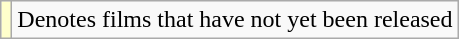<table class="wikitable">
<tr>
<td style="background:#FFFFCC;"></td>
<td>Denotes films that have not yet been released</td>
</tr>
</table>
